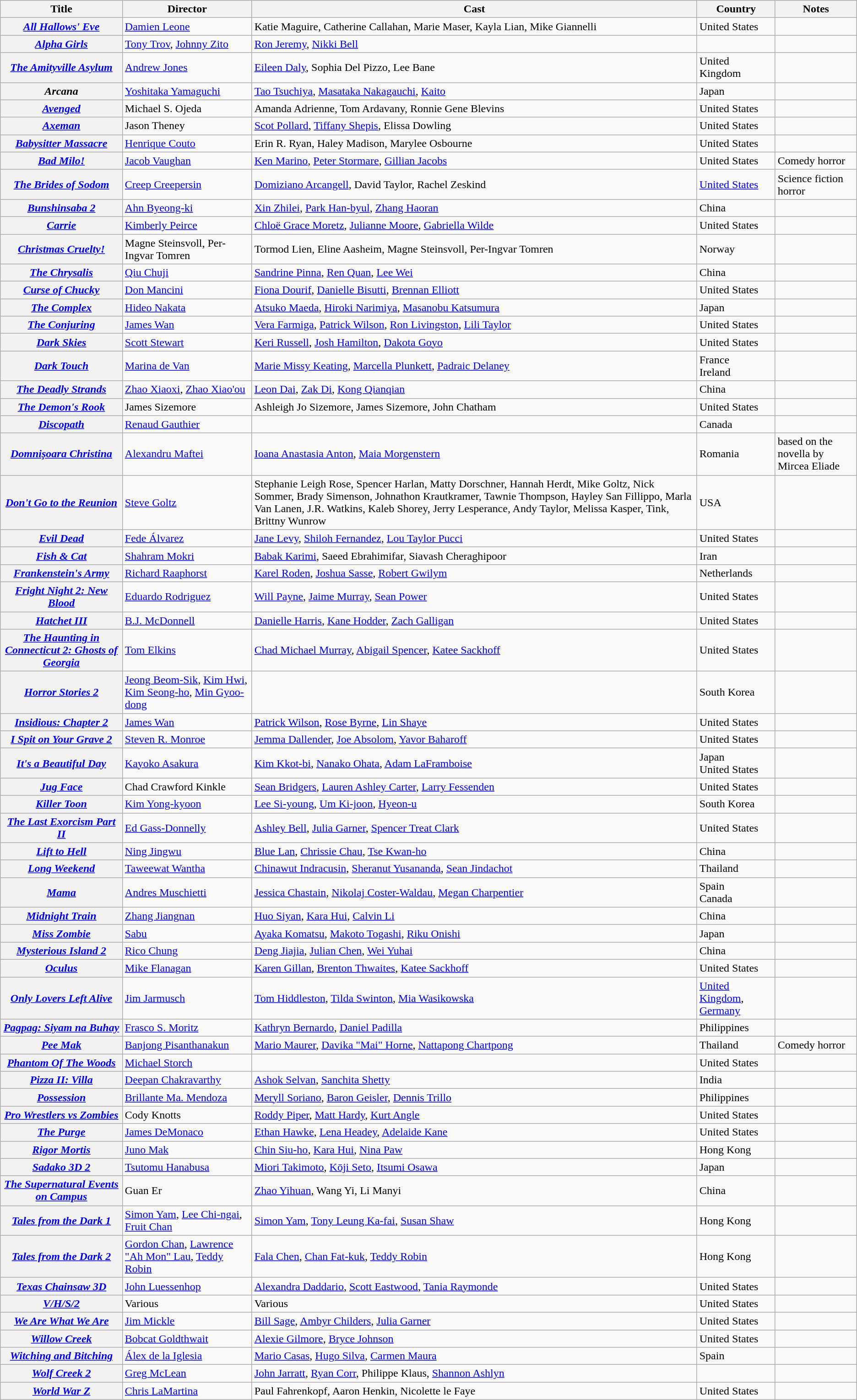<table class="wikitable sortable">
<tr>
<th scope="col">Title</th>
<th scope="col" class="unsortable">Director</th>
<th scope="col" class="unsortable">Cast</th>
<th scope="col">Country</th>
<th scope="col" class="unsortable">Notes</th>
</tr>
<tr>
<th><em><a href='#'>All Hallows' Eve</a></em></th>
<td><a href='#'>Damien Leone</a></td>
<td>Katie Maguire, Catherine Callahan, Marie Maser, Kayla Lian, Mike Giannelli</td>
<td>United States</td>
<td></td>
</tr>
<tr>
<th><em><a href='#'>Alpha Girls</a></em></th>
<td><a href='#'>Tony Trov</a>, <a href='#'>Johnny Zito</a></td>
<td><a href='#'>Ron Jeremy</a>, <a href='#'>Nikki Bell</a></td>
<td></td>
<td></td>
</tr>
<tr>
<th><em><a href='#'>The Amityville Asylum</a></em></th>
<td><a href='#'>Andrew Jones</a></td>
<td><a href='#'>Eileen Daly</a>, Sophia Del Pizzo, Lee Bane</td>
<td>United Kingdom</td>
<td></td>
</tr>
<tr>
<th><em>Arcana</em></th>
<td><a href='#'>Yoshitaka Yamaguchi</a></td>
<td><a href='#'>Tao Tsuchiya</a>, <a href='#'>Masataka Nakagauchi</a>, <a href='#'>Kaito</a></td>
<td>Japan</td>
<td></td>
</tr>
<tr>
<th><em><a href='#'>Avenged</a></em></th>
<td>Michael S. Ojeda</td>
<td>Amanda Adrienne, Tom Ardavany, Ronnie Gene Blevins</td>
<td>United States</td>
<td></td>
</tr>
<tr>
<th><em><a href='#'>Axeman</a></em></th>
<td>Jason Theney</td>
<td><a href='#'>Scot Pollard</a>, <a href='#'>Tiffany Shepis</a>, Elissa Dowling</td>
<td>United States</td>
<td></td>
</tr>
<tr>
<th><em><a href='#'>Babysitter Massacre</a></em></th>
<td><a href='#'>Henrique Couto</a></td>
<td>Erin R. Ryan, Haley Madison, Marylee Osbourne</td>
<td>United States</td>
<td></td>
</tr>
<tr>
<th><em><a href='#'>Bad Milo!</a></em></th>
<td><a href='#'>Jacob Vaughan</a></td>
<td><a href='#'>Ken Marino</a>, <a href='#'>Peter Stormare</a>, <a href='#'>Gillian Jacobs</a></td>
<td>United States</td>
<td>Comedy horror</td>
</tr>
<tr>
<th><em><a href='#'>The Brides of Sodom</a></em></th>
<td><a href='#'>Creep Creepersin</a></td>
<td><a href='#'>Domiziano Arcangell</a>, David Taylor, Rachel Zeskind</td>
<td><a href='#'>United States</a></td>
<td>Science fiction horror</td>
</tr>
<tr>
<th><em><a href='#'>Bunshinsaba 2</a></em></th>
<td><a href='#'>Ahn Byeong-ki</a></td>
<td><a href='#'>Xin Zhilei</a>, <a href='#'>Park Han-byul</a>, <a href='#'>Zhang Haoran</a></td>
<td>China</td>
<td></td>
</tr>
<tr>
<th><em><a href='#'>Carrie</a></em></th>
<td><a href='#'>Kimberly Peirce</a></td>
<td><a href='#'>Chloë Grace Moretz</a>, <a href='#'>Julianne Moore</a>, <a href='#'>Gabriella Wilde</a></td>
<td>United States</td>
<td></td>
</tr>
<tr>
<th><em><a href='#'>Christmas Cruelty!</a></em></th>
<td>Magne Steinsvoll, Per-Ingvar Tomren</td>
<td>Tormod Lien, Eline Aasheim, Magne Steinsvoll, Per-Ingvar Tomren</td>
<td>Norway</td>
<td></td>
</tr>
<tr>
<th><em><a href='#'>The Chrysalis</a></em></th>
<td><a href='#'>Qiu Chuji</a></td>
<td><a href='#'>Sandrine Pinna</a>, <a href='#'>Ren Quan</a>, <a href='#'>Lee Wei</a></td>
<td>China</td>
<td></td>
</tr>
<tr>
<th><em><a href='#'>Curse of Chucky</a></em></th>
<td><a href='#'>Don Mancini</a></td>
<td><a href='#'>Fiona Dourif</a>, <a href='#'>Danielle Bisutti</a>, <a href='#'>Brennan Elliott</a></td>
<td>United States</td>
<td></td>
</tr>
<tr>
<th><em><a href='#'>The Complex</a></em></th>
<td><a href='#'>Hideo Nakata</a></td>
<td><a href='#'>Atsuko Maeda</a>, <a href='#'>Hiroki Narimiya</a>, <a href='#'>Masanobu Katsumura</a></td>
<td>Japan</td>
<td></td>
</tr>
<tr>
<th><em><a href='#'>The Conjuring</a></em></th>
<td><a href='#'>James Wan</a></td>
<td><a href='#'>Vera Farmiga</a>, <a href='#'>Patrick Wilson</a>, <a href='#'>Ron Livingston</a>, <a href='#'>Lili Taylor</a></td>
<td>United States</td>
<td></td>
</tr>
<tr>
<th><em><a href='#'>Dark Skies</a></em></th>
<td><a href='#'>Scott Stewart</a></td>
<td><a href='#'>Keri Russell</a>, <a href='#'>Josh Hamilton</a>, <a href='#'>Dakota Goyo</a></td>
<td>United States</td>
<td></td>
</tr>
<tr>
<th><em><a href='#'>Dark Touch</a></em></th>
<td><a href='#'>Marina de Van</a></td>
<td><a href='#'>Marie Missy Keating</a>, <a href='#'>Marcella Plunkett</a>, <a href='#'>Padraic Delaney</a></td>
<td>France<br>Ireland</td>
<td></td>
</tr>
<tr>
<th><em><a href='#'>The Deadly Strands</a></em></th>
<td><a href='#'>Zhao Xiaoxi</a>, <a href='#'>Zhao Xiao'ou</a></td>
<td><a href='#'>Leon Dai</a>, <a href='#'>Zak Di</a>, <a href='#'>Kong Qianqian</a></td>
<td>China</td>
<td></td>
</tr>
<tr>
<th><em><a href='#'>The Demon's Rook</a></em></th>
<td>James Sizemore</td>
<td>Ashleigh Jo Sizemore, James Sizemore, John Chatham</td>
<td>United States</td>
<td></td>
</tr>
<tr>
<th><em><a href='#'>Discopath</a></em></th>
<td><a href='#'>Renaud Gauthier</a></td>
<td></td>
<td>Canada</td>
<td></td>
</tr>
<tr>
<th><em><a href='#'>Domnișoara Christina</a></em></th>
<td><a href='#'>Alexandru Maftei</a></td>
<td><a href='#'>Ioana Anastasia Anton</a>, <a href='#'>Maia Morgenstern</a></td>
<td>Romania</td>
<td>based on the novella by Mircea Eliade</td>
</tr>
<tr>
<th><em><a href='#'>Don't Go to the Reunion</a></em></th>
<td><a href='#'>Steve Goltz</a></td>
<td>Stephanie Leigh Rose, Spencer Harlan, Matty Dorschner, Hannah Herdt, Mike Goltz, Nick Sommer, Brady Simenson, Johnathon Krautkramer, Tawnie Thompson, Hayley San Fillippo, Marla Van Lanen, J.R. Watkins, Kaleb Shorey, Jerry Lesperance, Andy Taylor, Melissa Kasper, Tink, Brittny Wunrow</td>
<td>USA</td>
<td></td>
</tr>
<tr>
<th><em><a href='#'>Evil Dead</a></em></th>
<td><a href='#'>Fede Álvarez</a></td>
<td><a href='#'>Jane Levy</a>, <a href='#'>Shiloh Fernandez</a>, <a href='#'>Lou Taylor Pucci</a></td>
<td>United States</td>
<td></td>
</tr>
<tr>
<th><em><a href='#'>Fish & Cat</a></em></th>
<td><a href='#'>Shahram Mokri</a></td>
<td><a href='#'>Babak Karimi</a>, Saeed Ebrahimifar, Siavash Cheraghipoor</td>
<td>Iran</td>
<td></td>
</tr>
<tr>
<th><em><a href='#'>Frankenstein's Army</a></em></th>
<td><a href='#'>Richard Raaphorst</a></td>
<td><a href='#'>Karel Roden</a>, <a href='#'>Joshua Sasse</a>, <a href='#'>Robert Gwilym</a></td>
<td>Netherlands</td>
<td></td>
</tr>
<tr>
<th><em><a href='#'>Fright Night 2: New Blood</a></em></th>
<td><a href='#'>Eduardo Rodriguez</a></td>
<td><a href='#'>Will Payne</a>, <a href='#'>Jaime Murray</a>, <a href='#'>Sean Power</a></td>
<td>United States</td>
<td></td>
</tr>
<tr>
<th><em><a href='#'>Hatchet III</a></em></th>
<td><a href='#'>B.J. McDonnell</a></td>
<td><a href='#'>Danielle Harris</a>, <a href='#'>Kane Hodder</a>, <a href='#'>Zach Galligan</a></td>
<td>United States</td>
<td></td>
</tr>
<tr>
<th><em><a href='#'>The Haunting in Connecticut 2: Ghosts of Georgia</a></em></th>
<td><a href='#'>Tom Elkins</a></td>
<td><a href='#'>Chad Michael Murray</a>, <a href='#'>Abigail Spencer</a>, <a href='#'>Katee Sackhoff</a></td>
<td>United States</td>
<td></td>
</tr>
<tr>
<th><em><a href='#'>Horror Stories 2</a></em></th>
<td><a href='#'>Jeong Beom-Sik</a>, <a href='#'>Kim Hwi</a>, <a href='#'>Kim Seong-ho</a>, <a href='#'>Min Gyoo-dong</a></td>
<td></td>
<td>South Korea</td>
<td></td>
</tr>
<tr>
<th><em><a href='#'>Insidious: Chapter 2</a></em></th>
<td><a href='#'>James Wan</a></td>
<td><a href='#'>Patrick Wilson</a>, <a href='#'>Rose Byrne</a>, <a href='#'>Lin Shaye</a></td>
<td>United States</td>
<td></td>
</tr>
<tr>
<th><em><a href='#'>I Spit on Your Grave 2</a></em></th>
<td><a href='#'>Steven R. Monroe</a></td>
<td><a href='#'>Jemma Dallender</a>, <a href='#'>Joe Absolom</a>, <a href='#'>Yavor Baharoff</a></td>
<td>United States</td>
<td></td>
</tr>
<tr>
<th><em><a href='#'>It's a Beautiful Day</a></em></th>
<td><a href='#'>Kayoko Asakura</a></td>
<td><a href='#'>Kim Kkot-bi</a>, <a href='#'>Nanako Ohata</a>, <a href='#'>Adam LaFramboise</a></td>
<td>Japan<br>United States</td>
<td></td>
</tr>
<tr>
<th><em><a href='#'>Jug Face</a></em></th>
<td>Chad Crawford Kinkle</td>
<td><a href='#'>Sean Bridgers</a>, <a href='#'>Lauren Ashley Carter</a>, <a href='#'>Larry Fessenden</a></td>
<td>United States</td>
<td></td>
</tr>
<tr>
<th><em><a href='#'>Killer Toon</a></em></th>
<td><a href='#'>Kim Yong-kyoon</a></td>
<td><a href='#'>Lee Si-young</a>, <a href='#'>Um Ki-joon</a>, <a href='#'>Hyeon-u</a></td>
<td>South Korea</td>
<td></td>
</tr>
<tr>
<th><em><a href='#'>The Last Exorcism Part II</a></em></th>
<td><a href='#'>Ed Gass-Donnelly</a></td>
<td><a href='#'>Ashley Bell</a>, <a href='#'>Julia Garner</a>, <a href='#'>Spencer Treat Clark</a></td>
<td>United States</td>
<td></td>
</tr>
<tr>
<th><em><a href='#'>Lift to Hell</a></em></th>
<td><a href='#'>Ning Jingwu</a></td>
<td><a href='#'>Blue Lan</a>, <a href='#'>Chrissie Chau</a>, <a href='#'>Tse Kwan-ho</a></td>
<td>China</td>
<td></td>
</tr>
<tr>
<th><em><a href='#'>Long Weekend</a></em></th>
<td><a href='#'>Taweewat Wantha</a></td>
<td><a href='#'>Chinawut Indracusin</a>, <a href='#'>Sheranut Yusananda</a>, <a href='#'>Sean Jindachot</a></td>
<td>Thailand</td>
<td></td>
</tr>
<tr>
<th><em><a href='#'>Mama</a></em></th>
<td><a href='#'>Andres Muschietti</a></td>
<td><a href='#'>Jessica Chastain</a>, <a href='#'>Nikolaj Coster-Waldau</a>, <a href='#'>Megan Charpentier</a></td>
<td>Spain<br>Canada</td>
<td></td>
</tr>
<tr>
<th><em><a href='#'>Midnight Train</a></em></th>
<td><a href='#'>Zhang Jiangnan</a></td>
<td><a href='#'>Huo Siyan</a>, <a href='#'>Kara Hui</a>, <a href='#'>Calvin Li</a></td>
<td>China</td>
<td></td>
</tr>
<tr>
<th><em><a href='#'>Miss Zombie</a></em></th>
<td><a href='#'>Sabu</a></td>
<td><a href='#'>Ayaka Komatsu</a>, <a href='#'>Makoto Togashi</a>, <a href='#'>Riku Onishi</a></td>
<td>Japan</td>
<td></td>
</tr>
<tr>
<th><em><a href='#'>Mysterious Island 2</a></em></th>
<td><a href='#'>Rico Chung</a></td>
<td><a href='#'>Deng Jiajia</a>, <a href='#'>Julian Chen</a>, <a href='#'>Wei Yuhai</a></td>
<td>China</td>
<td></td>
</tr>
<tr>
<th><em><a href='#'>Oculus</a></em></th>
<td><a href='#'>Mike Flanagan</a></td>
<td><a href='#'>Karen Gillan</a>, <a href='#'>Brenton Thwaites</a>, <a href='#'>Katee Sackhoff</a></td>
<td>United States</td>
<td></td>
</tr>
<tr>
<th><em><a href='#'>Only Lovers Left Alive</a></em></th>
<td><a href='#'>Jim Jarmusch</a></td>
<td><a href='#'>Tom Hiddleston</a>, <a href='#'>Tilda Swinton</a>, <a href='#'>Mia Wasikowska</a></td>
<td><a href='#'>United Kingdom</a>, <a href='#'>Germany</a></td>
<td></td>
</tr>
<tr>
<th><em><a href='#'>Pagpag: Siyam na Buhay</a></em></th>
<td><a href='#'>Frasco S. Moritz</a></td>
<td><a href='#'>Kathryn Bernardo</a>, <a href='#'>Daniel Padilla</a></td>
<td>Philippines</td>
<td></td>
</tr>
<tr>
<th><em><a href='#'>Pee Mak</a></em></th>
<td><a href='#'>Banjong Pisanthanakun</a></td>
<td><a href='#'>Mario Maurer</a>, <a href='#'>Davika "Mai" Horne</a>, <a href='#'>Nattapong Chartpong</a></td>
<td>Thailand</td>
<td>Comedy horror</td>
</tr>
<tr>
<th><em><a href='#'>Phantom Of The Woods</a></em></th>
<td><a href='#'>Michael Storch</a></td>
<td></td>
<td>United States</td>
<td></td>
</tr>
<tr>
<th><em><a href='#'>Pizza II: Villa</a></em></th>
<td><a href='#'>Deepan Chakravarthy</a></td>
<td><a href='#'>Ashok Selvan</a>, <a href='#'>Sanchita Shetty</a></td>
<td>India</td>
<td></td>
</tr>
<tr>
<th><em><a href='#'>Possession</a></em></th>
<td><a href='#'>Brillante Ma. Mendoza</a></td>
<td><a href='#'>Meryll Soriano</a>, <a href='#'>Baron Geisler</a>, <a href='#'>Dennis Trillo</a></td>
<td>Philippines</td>
<td></td>
</tr>
<tr>
<th><em><a href='#'>Pro Wrestlers vs Zombies</a></em></th>
<td>Cody Knotts</td>
<td><a href='#'>Roddy Piper</a>, <a href='#'>Matt Hardy</a>, <a href='#'>Kurt Angle</a></td>
<td>United States</td>
<td></td>
</tr>
<tr>
<th><em><a href='#'>The Purge</a></em></th>
<td><a href='#'>James DeMonaco</a></td>
<td><a href='#'>Ethan Hawke</a>, <a href='#'>Lena Headey</a>, <a href='#'>Adelaide Kane</a></td>
<td>United States</td>
<td></td>
</tr>
<tr>
<th><em><a href='#'>Rigor Mortis</a></em></th>
<td><a href='#'>Juno Mak</a></td>
<td><a href='#'>Chin Siu-ho</a>, <a href='#'>Kara Hui</a>, <a href='#'>Nina Paw</a></td>
<td>Hong Kong</td>
<td></td>
</tr>
<tr>
<th><em><a href='#'>Sadako 3D 2</a></em></th>
<td><a href='#'>Tsutomu Hanabusa</a></td>
<td><a href='#'>Miori Takimoto</a>, <a href='#'>Kōji Seto</a>, <a href='#'>Itsumi Osawa</a></td>
<td>Japan</td>
<td></td>
</tr>
<tr>
<th><em><a href='#'>The Supernatural Events on Campus</a></em></th>
<td>Guan Er</td>
<td><a href='#'>Zhao Yihuan</a>, Wang Yi, Li Manyi</td>
<td>China</td>
<td></td>
</tr>
<tr>
<th><em><a href='#'>Tales from the Dark 1</a></em></th>
<td><a href='#'>Simon Yam</a>, <a href='#'>Lee Chi-ngai</a>, <a href='#'>Fruit Chan</a></td>
<td><a href='#'>Simon Yam</a>, <a href='#'>Tony Leung Ka-fai</a>, <a href='#'>Susan Shaw</a></td>
<td>Hong Kong</td>
<td></td>
</tr>
<tr>
<th><em><a href='#'>Tales from the Dark 2</a></em></th>
<td><a href='#'>Gordon Chan</a>, <a href='#'>Lawrence "Ah Mon" Lau</a>, <a href='#'>Teddy Robin</a></td>
<td><a href='#'>Fala Chen</a>, <a href='#'>Chan Fat-kuk</a>, <a href='#'>Teddy Robin</a></td>
<td>Hong Kong</td>
<td></td>
</tr>
<tr>
<th><em><a href='#'>Texas Chainsaw 3D</a></em></th>
<td><a href='#'>John Luessenhop</a></td>
<td><a href='#'>Alexandra Daddario</a>, <a href='#'>Scott Eastwood</a>, <a href='#'>Tania Raymonde</a></td>
<td>United States</td>
<td></td>
</tr>
<tr>
<th><em><a href='#'>V/H/S/2</a></em></th>
<td>Various</td>
<td>Various</td>
<td>United States</td>
<td></td>
</tr>
<tr>
<th><em><a href='#'>We Are What We Are</a></em></th>
<td><a href='#'>Jim Mickle</a></td>
<td><a href='#'>Bill Sage</a>, <a href='#'>Ambyr Childers</a>, <a href='#'>Julia Garner</a></td>
<td>United States</td>
<td></td>
</tr>
<tr>
<th><em><a href='#'>Willow Creek</a></em></th>
<td><a href='#'>Bobcat Goldthwait</a></td>
<td><a href='#'>Alexie Gilmore</a>, <a href='#'>Bryce Johnson</a></td>
<td>United States</td>
<td></td>
</tr>
<tr>
<th><em><a href='#'>Witching and Bitching</a></em></th>
<td><a href='#'>Álex de la Iglesia</a></td>
<td><a href='#'>Mario Casas</a>, <a href='#'>Hugo Silva</a>, <a href='#'>Carmen Maura</a></td>
<td>Spain</td>
<td></td>
</tr>
<tr>
<th><em><a href='#'>Wolf Creek 2</a></em></th>
<td><a href='#'>Greg McLean</a></td>
<td><a href='#'>John Jarratt</a>, <a href='#'>Ryan Corr</a>, Philippe Klaus, <a href='#'>Shannon Ashlyn</a></td>
<td></td>
<td></td>
</tr>
<tr>
<th><em><a href='#'>World War Z</a></em></th>
<td><a href='#'>Chris LaMartina</a></td>
<td>Paul Fahrenkopf, Aaron Henkin, Nicolette le Faye</td>
<td>United States</td>
<td></td>
</tr>
</table>
